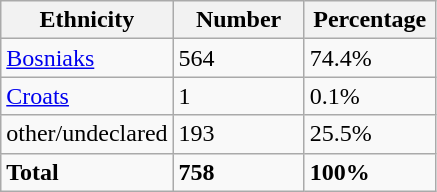<table class="wikitable">
<tr>
<th width="100px">Ethnicity</th>
<th width="80px">Number</th>
<th width="80px">Percentage</th>
</tr>
<tr>
<td><a href='#'>Bosniaks</a></td>
<td>564</td>
<td>74.4%</td>
</tr>
<tr>
<td><a href='#'>Croats</a></td>
<td>1</td>
<td>0.1%</td>
</tr>
<tr>
<td>other/undeclared</td>
<td>193</td>
<td>25.5%</td>
</tr>
<tr>
<td><strong>Total</strong></td>
<td><strong>758</strong></td>
<td><strong>100%</strong></td>
</tr>
</table>
